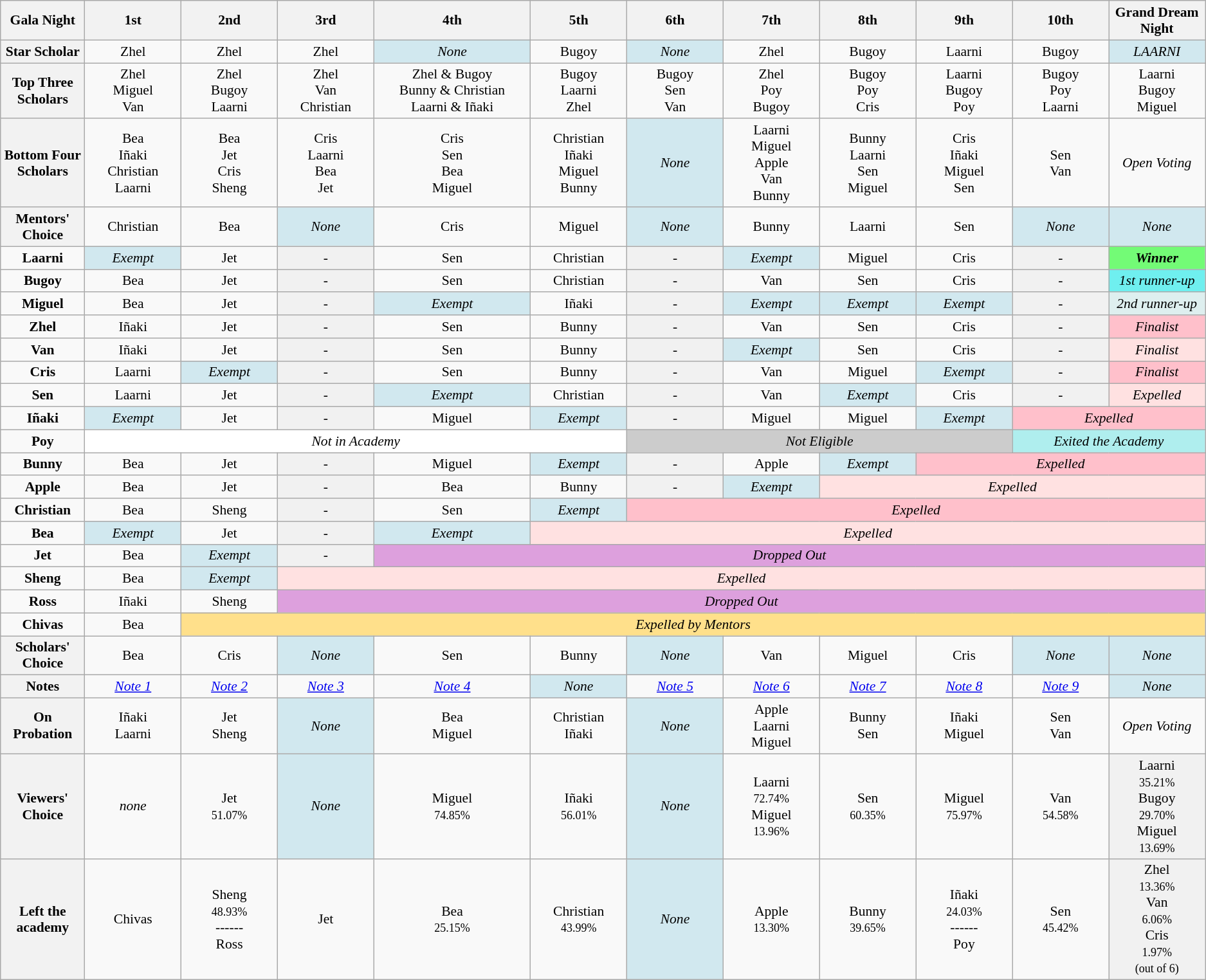<table class="wikitable" style="font-size:90%; text-align:center">
<tr>
<th style="width: 7%;">Gala Night</th>
<th style="width: 8%;">1st</th>
<th style="width: 8%;">2nd</th>
<th style="width: 8%;">3rd</th>
<th style="width: 13%;">4th</th>
<th style="width: 8%;">5th</th>
<th style="width: 8%;">6th</th>
<th style="width: 8%;">7th</th>
<th style="width: 8%;">8th</th>
<th style="width: 8%;">9th</th>
<th style="width: 8%;">10th</th>
<th style="width: 8%;">Grand Dream Night</th>
</tr>
<tr>
<th>Star Scholar</th>
<td>Zhel</td>
<td>Zhel</td>
<td>Zhel</td>
<td style="background:#D1E8EF"><em>None</em></td>
<td>Bugoy</td>
<td style="background:#D1E8EF"><em>None</em></td>
<td>Zhel</td>
<td>Bugoy</td>
<td>Laarni</td>
<td>Bugoy</td>
<td style="background:#D1E8EF"><em>LAARNI</em></td>
</tr>
<tr>
<th>Top Three Scholars</th>
<td>Zhel<br>Miguel<br>Van</td>
<td>Zhel<br>Bugoy<br>Laarni</td>
<td>Zhel<br>Van<br>Christian</td>
<td>Zhel & Bugoy<br>Bunny & Christian<br>Laarni & Iñaki</td>
<td>Bugoy<br>Laarni<br>Zhel</td>
<td>Bugoy<br>Sen<br>Van</td>
<td>Zhel<br>Poy<br>Bugoy</td>
<td>Bugoy<br>Poy<br>Cris</td>
<td>Laarni<br>Bugoy<br>Poy</td>
<td>Bugoy<br>Poy<br>Laarni</td>
<td>Laarni<br>Bugoy<br>Miguel</td>
</tr>
<tr>
<th>Bottom Four Scholars</th>
<td>Bea<br>Iñaki<br>Christian<br>Laarni</td>
<td>Bea<br>Jet<br>Cris<br>Sheng</td>
<td>Cris<br>Laarni<br>Bea<br>Jet</td>
<td>Cris<br>Sen<br>Bea<br>Miguel</td>
<td>Christian<br>Iñaki<br>Miguel<br>Bunny</td>
<td style="background:#D1E8EF"><em>None</em></td>
<td>Laarni<br>Miguel<br>Apple<br>Van<br>Bunny</td>
<td>Bunny<br>Laarni<br>Sen<br>Miguel</td>
<td>Cris<br>Iñaki<br>Miguel<br>Sen</td>
<td>Sen<br>Van</td>
<td><em>Open Voting</em></td>
</tr>
<tr>
<th>Mentors' Choice</th>
<td>Christian</td>
<td>Bea</td>
<td style="background:#D1E8EF"><em>None</em></td>
<td>Cris</td>
<td>Miguel</td>
<td style="background:#D1E8EF"><em>None</em></td>
<td>Bunny</td>
<td>Laarni</td>
<td>Sen</td>
<td style="background:#D1E8EF"><em>None</em></td>
<td style="background:#D1E8EF"><em>None</em></td>
</tr>
<tr>
<td><strong>Laarni</strong></td>
<td style="background:#D1E8EF"><em>Exempt</em></td>
<td>Jet</td>
<td style="background:#F1F1F1">-</td>
<td>Sen</td>
<td>Christian</td>
<td style="background:#F1F1F1">-</td>
<td style="background:#D1E8EF"><em>Exempt</em></td>
<td>Miguel</td>
<td>Cris</td>
<td style="background:#F1F1F1">-</td>
<td style="background:#73FB76"><strong><em>Winner</em></strong></td>
</tr>
<tr>
<td><strong>Bugoy</strong></td>
<td>Bea</td>
<td>Jet</td>
<td style="background:#F1F1F1">-</td>
<td>Sen</td>
<td>Christian</td>
<td style="background:#F1F1F1">-</td>
<td>Van</td>
<td>Sen</td>
<td>Cris</td>
<td style="background:#F1F1F1">-</td>
<td style="background:#6FEFEF"><em>1st runner-up</em></td>
</tr>
<tr>
<td><strong>Miguel</strong></td>
<td>Bea</td>
<td>Jet</td>
<td style="background:#F1F1F1">-</td>
<td style="background:#D1E8EF"><em>Exempt</em></td>
<td>Iñaki</td>
<td style="background:#F1F1F1">-</td>
<td style="background:#D1E8EF"><em>Exempt</em></td>
<td style="background:#D1E8EF"><em>Exempt</em></td>
<td style="background:#D1E8EF"><em>Exempt</em></td>
<td style="background:#F1F1F1">-</td>
<td style="background:#DEEFEF"><em>2nd runner-up</em></td>
</tr>
<tr>
<td><strong>Zhel</strong></td>
<td>Iñaki</td>
<td>Jet</td>
<td style="background:#F1F1F1">-</td>
<td>Sen</td>
<td>Bunny</td>
<td style="background:#F1F1F1">-</td>
<td>Van</td>
<td>Sen</td>
<td>Cris</td>
<td style="background:#F1F1F1">-</td>
<td style="background:pink;"><em>Finalist</em></td>
</tr>
<tr>
<td><strong>Van</strong></td>
<td>Iñaki</td>
<td>Jet</td>
<td style="background:#F1F1F1">-</td>
<td>Sen</td>
<td>Bunny</td>
<td style="background:#F1F1F1">-</td>
<td style="background:#D1E8EF"><em>Exempt</em></td>
<td>Sen</td>
<td>Cris</td>
<td style="background:#F1F1F1">-</td>
<td style="background:#FFE1E1"><em>Finalist</em></td>
</tr>
<tr>
<td><strong>Cris</strong></td>
<td>Laarni</td>
<td style="background:#D1E8EF"><em>Exempt</em></td>
<td style="background:#F1F1F1">-</td>
<td>Sen</td>
<td>Bunny</td>
<td style="background:#F1F1F1">-</td>
<td>Van</td>
<td>Miguel</td>
<td style="background:#D1E8EF"><em>Exempt</em></td>
<td style="background:#F1F1F1">-</td>
<td style="background:pink;"><em>Finalist</em></td>
</tr>
<tr>
<td><strong>Sen</strong></td>
<td>Laarni</td>
<td>Jet</td>
<td style="background:#F1F1F1">-</td>
<td style="background:#D1E8EF"><em>Exempt</em></td>
<td>Christian</td>
<td style="background:#F1F1F1">-</td>
<td>Van</td>
<td style="background:#D1E8EF"><em>Exempt</em></td>
<td>Cris</td>
<td style="background:#F1F1F1">-</td>
<td style="background:#ffe1e1;"><em>Expelled</em></td>
</tr>
<tr>
<td><strong>Iñaki</strong></td>
<td style="background:#D1E8EF"><em>Exempt</em></td>
<td>Jet</td>
<td style="background:#F1F1F1">-</td>
<td>Miguel</td>
<td style="background:#D1E8EF"><em>Exempt</em></td>
<td style="background:#F1F1F1">-</td>
<td>Miguel</td>
<td>Miguel</td>
<td style="background:#D1E8EF"><em>Exempt</em></td>
<td colspan="2" style="background:pink;"><em>Expelled</em></td>
</tr>
<tr>
<td><strong>Poy</strong></td>
<td style="background:white;" colspan=5><em>Not in Academy</em></td>
<td style="background:#ccc;" colspan="4"><em>Not Eligible</em></td>
<td colspan="2" style="background:#afeeee;"><em>Exited the Academy</em></td>
</tr>
<tr>
<td><strong>Bunny</strong></td>
<td>Bea</td>
<td>Jet</td>
<td style="background:#F1F1F1">-</td>
<td>Miguel</td>
<td style="background:#D1E8EF"><em>Exempt</em></td>
<td style="background:#F1F1F1">-</td>
<td>Apple</td>
<td style="background:#D1E8EF"><em>Exempt</em></td>
<td colspan="3" style="background:pink;"><em>Expelled</em></td>
</tr>
<tr>
<td><strong>Apple</strong></td>
<td>Bea</td>
<td>Jet</td>
<td style="background:#F1F1F1">-</td>
<td>Bea</td>
<td>Bunny</td>
<td style="background:#F1F1F1">-</td>
<td style="background:#D1E8EF"><em>Exempt</em></td>
<td colspan="4" style="background:#ffe1e1;"><em>Expelled</em></td>
</tr>
<tr>
<td><strong>Christian</strong></td>
<td>Bea</td>
<td>Sheng</td>
<td style="background:#F1F1F1">-</td>
<td>Sen</td>
<td style="background:#D1E8EF"><em>Exempt</em></td>
<td colspan="6" style="background:pink;"><em>Expelled</em></td>
</tr>
<tr>
<td><strong>Bea</strong></td>
<td style="background:#D1E8EF"><em>Exempt</em></td>
<td>Jet</td>
<td style="background:#F1F1F1">-</td>
<td style="background:#D1E8EF"><em>Exempt</em></td>
<td colspan="7" style="background:#ffe1e1;"><em>Expelled</em></td>
</tr>
<tr>
<td><strong>Jet</strong></td>
<td>Bea</td>
<td style="background:#D1E8EF"><em>Exempt</em></td>
<td style="background:#F1F1F1">-</td>
<td colspan="8" style="background:plum;"><em>Dropped Out</em></td>
</tr>
<tr>
<td><strong>Sheng</strong></td>
<td>Bea</td>
<td style="background:#D1E8EF"><em>Exempt</em></td>
<td colspan="9" style="background:#ffe1e1;"><em>Expelled</em></td>
</tr>
<tr>
<td><strong>Ross</strong></td>
<td>Iñaki</td>
<td>Sheng</td>
<td colspan="9" style="background:plum;"><em>Dropped Out</em></td>
</tr>
<tr>
<td><strong>Chivas</strong></td>
<td>Bea</td>
<td colspan="10" style="background:#ffe08b;"><em>Expelled by Mentors</em></td>
</tr>
<tr>
<th>Scholars' Choice</th>
<td>Bea<br></td>
<td>Cris<br></td>
<td style="background:#D1E8EF"><em>None</em></td>
<td>Sen<br></td>
<td>Bunny<br></td>
<td style="background:#D1E8EF"><em>None</em></td>
<td>Van<br></td>
<td>Miguel<br></td>
<td>Cris<br></td>
<td style="background:#D1E8EF"><em>None</em></td>
<td style="background:#D1E8EF"><em>None</em></td>
</tr>
<tr>
<th>Notes</th>
<td><a href='#'><em>Note 1</em></a></td>
<td><a href='#'><em>Note 2</em></a></td>
<td><a href='#'><em>Note 3</em></a></td>
<td><a href='#'><em>Note 4</em></a></td>
<td style="background:#D1E8EF"><em>None</em></td>
<td><a href='#'><em>Note 5</em></a></td>
<td><a href='#'><em>Note 6</em></a></td>
<td><a href='#'><em>Note 7</em></a></td>
<td><a href='#'><em>Note 8</em></a></td>
<td><a href='#'><em>Note 9</em></a></td>
<td style="background:#D1E8EF"><em>None</em></td>
</tr>
<tr>
<th>On Probation</th>
<td>Iñaki<br>Laarni</td>
<td>Jet<br>Sheng</td>
<td style="background:#D1E8EF"><em>None</em></td>
<td>Bea<br>Miguel</td>
<td>Christian<br>Iñaki</td>
<td style="background:#D1E8EF"><em>None</em></td>
<td>Apple<br>Laarni<br>Miguel</td>
<td>Bunny<br>Sen</td>
<td>Iñaki<br>Miguel</td>
<td>Sen<br>Van</td>
<td><em>Open Voting</em></td>
</tr>
<tr>
<th>Viewers' Choice</th>
<td><em>none</em></td>
<td>Jet<br><small>51.07%</small></td>
<td style="background:#D1E8EF"><em>None</em></td>
<td>Miguel<br><small>74.85%</small></td>
<td>Iñaki<br><small>56.01%</small></td>
<td style="background:#D1E8EF"><em>None</em></td>
<td>Laarni<br><small>72.74%</small><br>Miguel<br><small>13.96%</small></td>
<td>Sen<br><small>60.35%</small></td>
<td>Miguel<br><small>75.97%</small></td>
<td>Van<br><small>54.58%</small></td>
<td style="background:#f1f1f1">Laarni<br><small>35.21%</small><br>Bugoy<br><small>29.70%</small><br>Miguel<br><small>13.69%</small></td>
</tr>
<tr>
<th>Left the academy</th>
<td>Chivas</td>
<td>Sheng<br><small>48.93%</small><br>------<br>Ross</td>
<td>Jet</td>
<td>Bea<br><small>25.15%</small></td>
<td>Christian<br><small>43.99%</small></td>
<td style="background:#D1E8EF"><em>None</em></td>
<td>Apple<br><small>13.30%</small></td>
<td>Bunny<br><small>39.65%</small></td>
<td>Iñaki<br><small>24.03%</small><br>------<br>Poy</td>
<td>Sen<br><small>45.42%</small></td>
<td style="background:#f1f1f1">Zhel<br><small>13.36%</small><br>Van<br><small>6.06%</small><br>Cris<br><small>1.97%</small><br><small>(out of 6)</small></td>
</tr>
</table>
